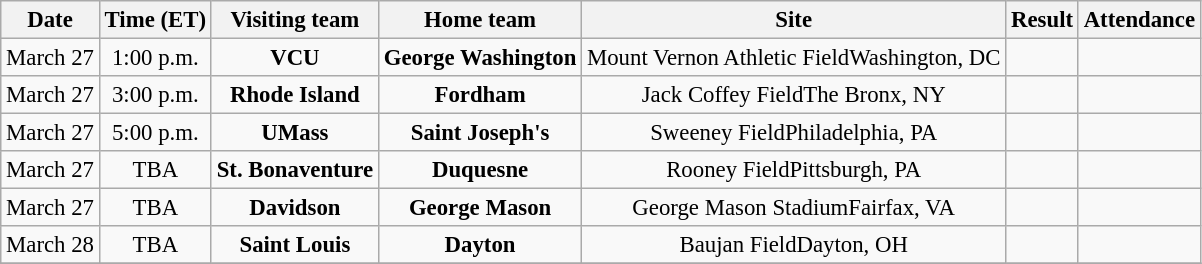<table class="wikitable" style="font-size:95%; text-align: center;">
<tr>
<th>Date</th>
<th>Time (ET)</th>
<th>Visiting team</th>
<th>Home team</th>
<th>Site</th>
<th>Result</th>
<th>Attendance</th>
</tr>
<tr>
<td>March 27</td>
<td>1:00 p.m.</td>
<td><strong>VCU</strong></td>
<td><strong>George Washington</strong></td>
<td>Mount Vernon Athletic FieldWashington, DC</td>
<td></td>
<td></td>
</tr>
<tr>
<td>March 27</td>
<td>3:00 p.m.</td>
<td><strong>Rhode Island</strong></td>
<td><strong>Fordham</strong></td>
<td>Jack Coffey FieldThe Bronx, NY</td>
<td></td>
<td></td>
</tr>
<tr>
<td>March 27</td>
<td>5:00 p.m.</td>
<td><strong>UMass</strong></td>
<td><strong>Saint Joseph's</strong></td>
<td>Sweeney FieldPhiladelphia, PA</td>
<td></td>
<td></td>
</tr>
<tr>
<td>March 27</td>
<td>TBA</td>
<td><strong>St. Bonaventure</strong></td>
<td><strong>Duquesne</strong></td>
<td>Rooney FieldPittsburgh, PA</td>
<td></td>
<td></td>
</tr>
<tr>
<td>March 27</td>
<td>TBA</td>
<td><strong>Davidson</strong></td>
<td><strong>George Mason</strong></td>
<td>George Mason StadiumFairfax, VA</td>
<td></td>
<td></td>
</tr>
<tr>
<td>March 28</td>
<td>TBA</td>
<td><strong>Saint Louis</strong></td>
<td><strong>Dayton</strong></td>
<td>Baujan FieldDayton, OH</td>
<td></td>
<td></td>
</tr>
<tr>
</tr>
</table>
